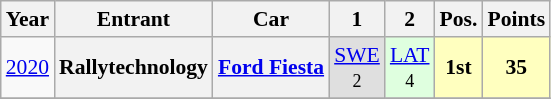<table class="wikitable" border="1" style="text-align:center; font-size:90%;">
<tr valign="top">
<th>Year</th>
<th>Entrant</th>
<th>Car</th>
<th>1</th>
<th>2</th>
<th>Pos.</th>
<th>Points</th>
</tr>
<tr>
<td><a href='#'>2020</a></td>
<th>Rallytechnology</th>
<th><a href='#'>Ford Fiesta</a></th>
<td style="background:#DFDFDF;"><a href='#'>SWE</a><br><small>2</small></td>
<td style="background:#DFFFDF;"><a href='#'>LAT</a><br><small>4</small></td>
<th style="background:#FFFFBF;">1st</th>
<th style="background:#FFFFBF;">35</th>
</tr>
<tr>
</tr>
</table>
